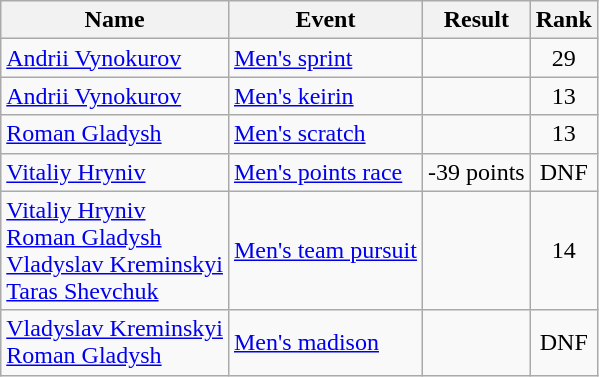<table class="wikitable sortable">
<tr>
<th>Name</th>
<th>Event</th>
<th>Result</th>
<th>Rank</th>
</tr>
<tr>
<td><a href='#'>Andrii Vynokurov</a></td>
<td><a href='#'>Men's sprint</a></td>
<td></td>
<td align=center>29</td>
</tr>
<tr>
<td><a href='#'>Andrii Vynokurov</a></td>
<td><a href='#'>Men's keirin</a></td>
<td></td>
<td align=center>13</td>
</tr>
<tr>
<td><a href='#'>Roman Gladysh</a></td>
<td><a href='#'>Men's scratch</a></td>
<td></td>
<td align=center>13</td>
</tr>
<tr>
<td><a href='#'>Vitaliy Hryniv</a></td>
<td><a href='#'>Men's points race</a></td>
<td>-39 points</td>
<td align=center>DNF</td>
</tr>
<tr>
<td><a href='#'>Vitaliy Hryniv</a><br><a href='#'>Roman Gladysh</a><br><a href='#'>Vladyslav Kreminskyi</a><br><a href='#'>Taras Shevchuk</a></td>
<td><a href='#'>Men's team pursuit</a></td>
<td></td>
<td align=center>14</td>
</tr>
<tr>
<td><a href='#'>Vladyslav Kreminskyi</a><br><a href='#'>Roman Gladysh</a></td>
<td><a href='#'>Men's madison</a></td>
<td></td>
<td align=center>DNF</td>
</tr>
</table>
